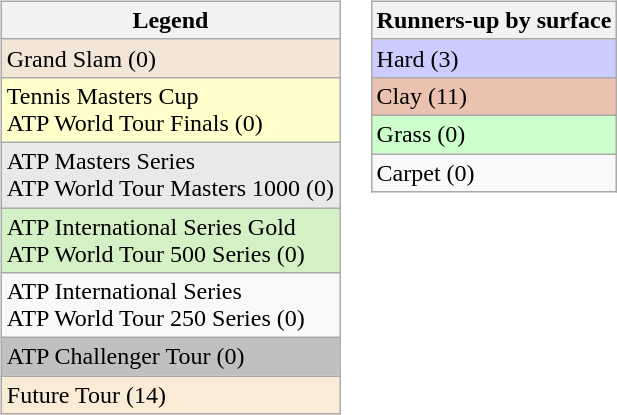<table>
<tr>
<td valign=top align=left><br><table class="wikitable">
<tr>
<th>Legend</th>
</tr>
<tr style="background:#f3e6d7;">
<td>Grand Slam (0)</td>
</tr>
<tr style="background:#ffc;">
<td>Tennis Masters Cup <br> ATP World Tour Finals (0)</td>
</tr>
<tr style="background:#e9e9e9;">
<td>ATP Masters Series <br> ATP World Tour Masters 1000 (0)</td>
</tr>
<tr style="background:#d4f1c5;">
<td>ATP International Series Gold <br> ATP World Tour 500 Series (0)</td>
</tr>
<tr>
<td>ATP International Series <br> ATP World Tour 250 Series (0)</td>
</tr>
<tr style="background:silver;">
<td>ATP Challenger Tour (0)</td>
</tr>
<tr style="background:#faebd7;">
<td>Future Tour (14)</td>
</tr>
</table>
</td>
<td valign=top align=left><br><table class="wikitable">
<tr>
<th>Runners-up by surface</th>
</tr>
<tr style="background:#ccf;">
<td>Hard (3)</td>
</tr>
<tr style="background:#ebc2af;">
<td>Clay (11)</td>
</tr>
<tr style="background:#cfc;">
<td>Grass (0)</td>
</tr>
<tr>
<td>Carpet (0)</td>
</tr>
</table>
</td>
</tr>
</table>
